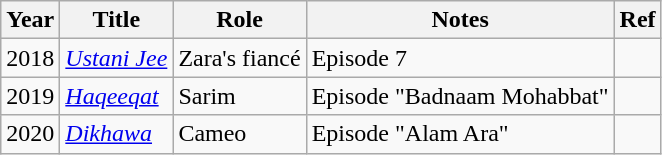<table class="wikitable sortable plainrowheaders">
<tr style="text-align:center;">
<th scope="col">Year</th>
<th scope="col">Title</th>
<th scope="col">Role</th>
<th scope="col">Notes</th>
<th scope="col">Ref</th>
</tr>
<tr>
<td>2018</td>
<td><em><a href='#'>Ustani Jee</a></em></td>
<td>Zara's fiancé</td>
<td>Episode 7</td>
<td></td>
</tr>
<tr>
<td>2019</td>
<td><em><a href='#'>Haqeeqat</a></em></td>
<td>Sarim</td>
<td>Episode "Badnaam Mohabbat"</td>
<td></td>
</tr>
<tr>
<td>2020</td>
<td><em><a href='#'>Dikhawa</a></em></td>
<td>Cameo</td>
<td>Episode "Alam Ara"</td>
<td></td>
</tr>
</table>
